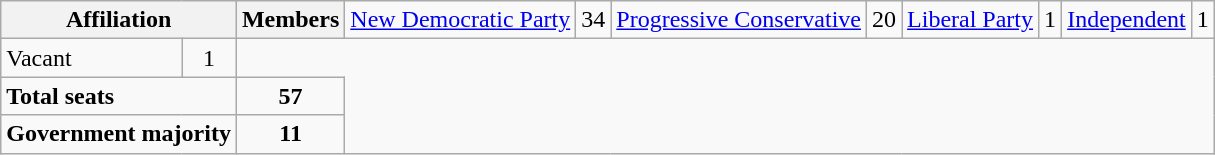<table class="wikitable">
<tr>
<th colspan="2">Affiliation</th>
<th>Members<br></th>
<td><a href='#'>New Democratic Party</a></td>
<td align="center">34<br></td>
<td><a href='#'>Progressive Conservative</a></td>
<td align="center">20<br></td>
<td><a href='#'>Liberal Party</a></td>
<td align="center">1<br></td>
<td><a href='#'>Independent</a></td>
<td align="center">1</td>
</tr>
<tr>
<td>Vacant</td>
<td align="center">1</td>
</tr>
<tr>
<td colspan="2"><strong>Total seats</strong></td>
<td align="center"><strong>57</strong></td>
</tr>
<tr>
<td colspan="2"><strong>Government majority</strong></td>
<td align="center"><strong>11</strong></td>
</tr>
</table>
